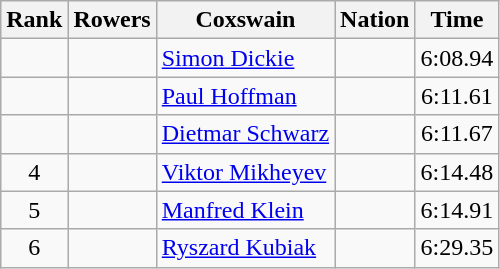<table class="wikitable sortable" style="text-align:center">
<tr>
<th>Rank</th>
<th>Rowers</th>
<th>Coxswain</th>
<th>Nation</th>
<th>Time</th>
</tr>
<tr>
<td></td>
<td></td>
<td align=left><a href='#'>Simon Dickie</a></td>
<td align=left></td>
<td>6:08.94</td>
</tr>
<tr>
<td></td>
<td></td>
<td align=left><a href='#'>Paul Hoffman</a></td>
<td align=left></td>
<td>6:11.61</td>
</tr>
<tr>
<td></td>
<td></td>
<td align=left><a href='#'>Dietmar Schwarz</a></td>
<td align=left></td>
<td>6:11.67</td>
</tr>
<tr>
<td>4</td>
<td></td>
<td align=left><a href='#'>Viktor Mikheyev</a></td>
<td align=left></td>
<td>6:14.48</td>
</tr>
<tr>
<td>5</td>
<td></td>
<td align=left><a href='#'>Manfred Klein</a></td>
<td align=left></td>
<td>6:14.91</td>
</tr>
<tr>
<td>6</td>
<td></td>
<td align=left><a href='#'>Ryszard Kubiak</a></td>
<td align=left></td>
<td>6:29.35</td>
</tr>
</table>
